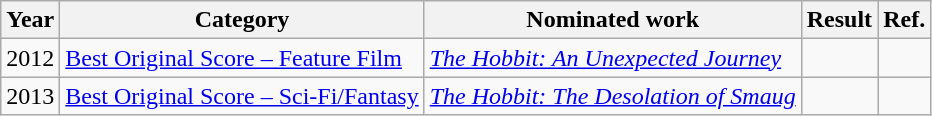<table class="wikitable">
<tr>
<th>Year</th>
<th>Category</th>
<th>Nominated work</th>
<th>Result</th>
<th>Ref.</th>
</tr>
<tr>
<td>2012</td>
<td><a href='#'>Best Original Score – Feature Film</a></td>
<td><em><a href='#'>The Hobbit: An Unexpected Journey</a></em></td>
<td></td>
<td align="center"></td>
</tr>
<tr>
<td>2013</td>
<td><a href='#'>Best Original Score – Sci-Fi/Fantasy</a></td>
<td><em><a href='#'>The Hobbit: The Desolation of Smaug</a></em></td>
<td></td>
<td align="center"></td>
</tr>
</table>
